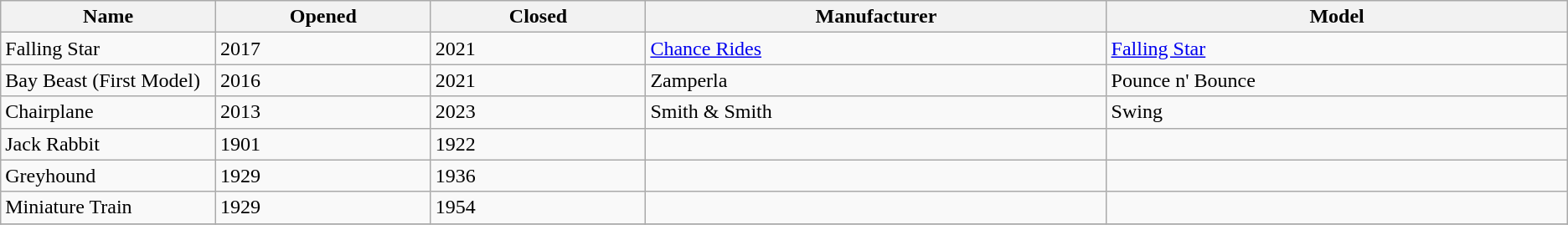<table class="wikitable sortable">
<tr>
<th style="width:7%;">Name</th>
<th style="width:7%;">Opened</th>
<th style= width:7%;">Closed</th>
<th style="width:15%;">Manufacturer</th>
<th style="width:15%;">Model</th>
</tr>
<tr>
<td>Falling Star</td>
<td>2017</td>
<td>2021</td>
<td><a href='#'>Chance Rides</a></td>
<td><a href='#'>Falling Star</a></td>
</tr>
<tr>
<td>Bay Beast (First Model)</td>
<td>2016</td>
<td>2021</td>
<td>Zamperla</td>
<td>Pounce n' Bounce</td>
</tr>
<tr>
<td>Chairplane</td>
<td>2013</td>
<td>2023</td>
<td>Smith & Smith</td>
<td>Swing</td>
</tr>
<tr>
<td>Jack Rabbit</td>
<td>1901</td>
<td>1922</td>
<td></td>
<td></td>
</tr>
<tr>
<td>Greyhound</td>
<td>1929</td>
<td>1936</td>
<td></td>
<td></td>
</tr>
<tr>
<td>Miniature Train</td>
<td>1929</td>
<td>1954</td>
<td></td>
<td></td>
</tr>
<tr>
</tr>
</table>
